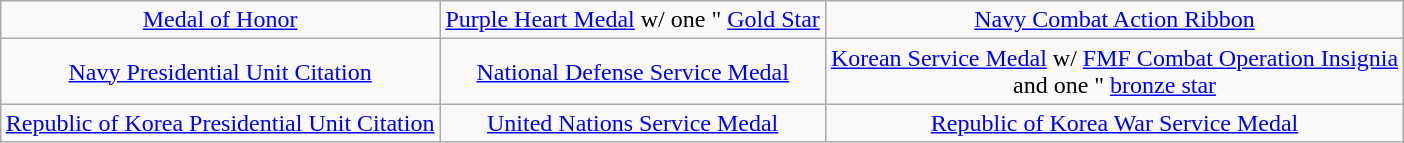<table class="wikitable" style="margin:1em auto; text-align:center;">
<tr>
<td><a href='#'>Medal of Honor</a></td>
<td><a href='#'>Purple Heart Medal</a> w/ one " <a href='#'>Gold Star</a></td>
<td><a href='#'>Navy Combat Action Ribbon</a></td>
</tr>
<tr>
<td><a href='#'>Navy Presidential Unit Citation</a></td>
<td><a href='#'>National Defense Service Medal</a></td>
<td><a href='#'>Korean Service Medal</a> w/ <a href='#'>FMF Combat Operation Insignia</a><br> and one " <a href='#'>bronze star</a></td>
</tr>
<tr>
<td><a href='#'>Republic of Korea Presidential Unit Citation</a></td>
<td><a href='#'>United Nations Service Medal</a></td>
<td><a href='#'>Republic of Korea War Service Medal</a></td>
</tr>
</table>
